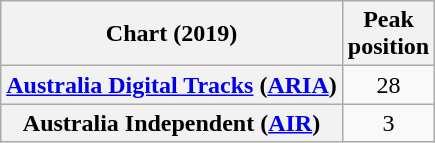<table class="wikitable plainrowheaders" style="text-align:center">
<tr>
<th scope="col">Chart (2019)</th>
<th scope="col">Peak<br>position</th>
</tr>
<tr>
<th scope="row"><a href='#'>Australia Digital Tracks</a> (<a href='#'>ARIA</a>)</th>
<td>28</td>
</tr>
<tr>
<th scope="row">Australia Independent (<a href='#'>AIR</a>)</th>
<td>3</td>
</tr>
</table>
